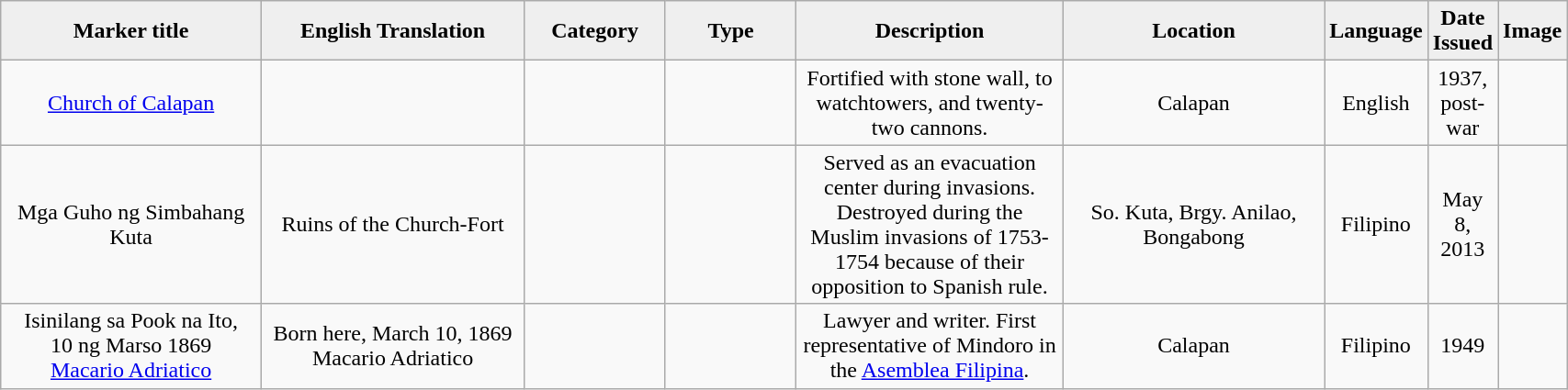<table class="wikitable" style="width:90%; text-align:center;">
<tr>
<th style="width:20%; background:#efefef;">Marker title</th>
<th style="width:20%; background:#efefef;">English Translation</th>
<th style="width:10%; background:#efefef;">Category</th>
<th style="width:10%; background:#efefef;">Type</th>
<th style="width:20%; background:#efefef;">Description</th>
<th style="width:20%; background:#efefef;">Location</th>
<th style="width:10%; background:#efefef;">Language</th>
<th style="width:10%; background:#efefef;">Date Issued</th>
<th style="width:10%; background:#efefef;">Image</th>
</tr>
<tr>
<td><a href='#'>Church of Calapan</a></td>
<td></td>
<td></td>
<td></td>
<td>Fortified with stone wall, to watchtowers, and twenty-two cannons.</td>
<td>Calapan</td>
<td>English</td>
<td>1937, post-war</td>
<td></td>
</tr>
<tr>
<td>Mga Guho ng Simbahang Kuta</td>
<td>Ruins of the Church-Fort</td>
<td></td>
<td></td>
<td>Served as an evacuation center during invasions. Destroyed during the Muslim invasions of 1753-1754 because of their opposition to Spanish rule.</td>
<td>So. Kuta, Brgy. Anilao, Bongabong</td>
<td>Filipino</td>
<td>May 8, 2013 </td>
<td></td>
</tr>
<tr>
<td>Isinilang sa Pook na Ito, 10 ng Marso 1869 <br> <a href='#'>Macario Adriatico</a></td>
<td>Born here, March 10, 1869 <br> Macario Adriatico</td>
<td></td>
<td></td>
<td>Lawyer and writer. First representative of Mindoro in the <a href='#'>Asemblea Filipina</a>.</td>
<td>Calapan</td>
<td>Filipino</td>
<td>1949</td>
<td></td>
</tr>
</table>
